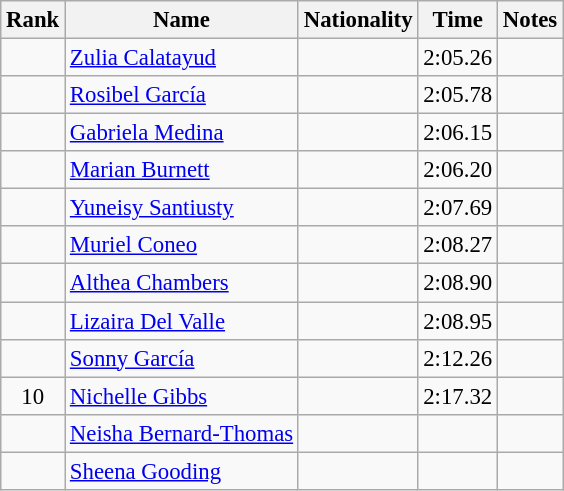<table class="wikitable sortable" style="text-align:center;font-size:95%">
<tr>
<th>Rank</th>
<th>Name</th>
<th>Nationality</th>
<th>Time</th>
<th>Notes</th>
</tr>
<tr>
<td></td>
<td align=left><a href='#'>Zulia Calatayud</a></td>
<td align=left></td>
<td>2:05.26</td>
<td></td>
</tr>
<tr>
<td></td>
<td align=left><a href='#'>Rosibel García</a></td>
<td align=left></td>
<td>2:05.78</td>
<td></td>
</tr>
<tr>
<td></td>
<td align=left><a href='#'>Gabriela Medina</a></td>
<td align=left></td>
<td>2:06.15</td>
<td></td>
</tr>
<tr>
<td></td>
<td align=left><a href='#'>Marian Burnett</a></td>
<td align=left></td>
<td>2:06.20</td>
<td></td>
</tr>
<tr>
<td></td>
<td align=left><a href='#'>Yuneisy Santiusty</a></td>
<td align=left></td>
<td>2:07.69</td>
<td></td>
</tr>
<tr>
<td></td>
<td align=left><a href='#'>Muriel Coneo</a></td>
<td align=left></td>
<td>2:08.27</td>
<td></td>
</tr>
<tr>
<td></td>
<td align=left><a href='#'>Althea Chambers</a></td>
<td align=left></td>
<td>2:08.90</td>
<td></td>
</tr>
<tr>
<td></td>
<td align=left><a href='#'>Lizaira Del Valle</a></td>
<td align=left></td>
<td>2:08.95</td>
<td></td>
</tr>
<tr>
<td></td>
<td align=left><a href='#'>Sonny García</a></td>
<td align=left></td>
<td>2:12.26</td>
<td></td>
</tr>
<tr>
<td>10</td>
<td align=left><a href='#'>Nichelle Gibbs</a></td>
<td align=left></td>
<td>2:17.32</td>
<td></td>
</tr>
<tr>
<td></td>
<td align=left><a href='#'>Neisha Bernard-Thomas</a></td>
<td align=left></td>
<td></td>
<td></td>
</tr>
<tr>
<td></td>
<td align=left><a href='#'>Sheena Gooding</a></td>
<td align=left></td>
<td></td>
<td></td>
</tr>
</table>
